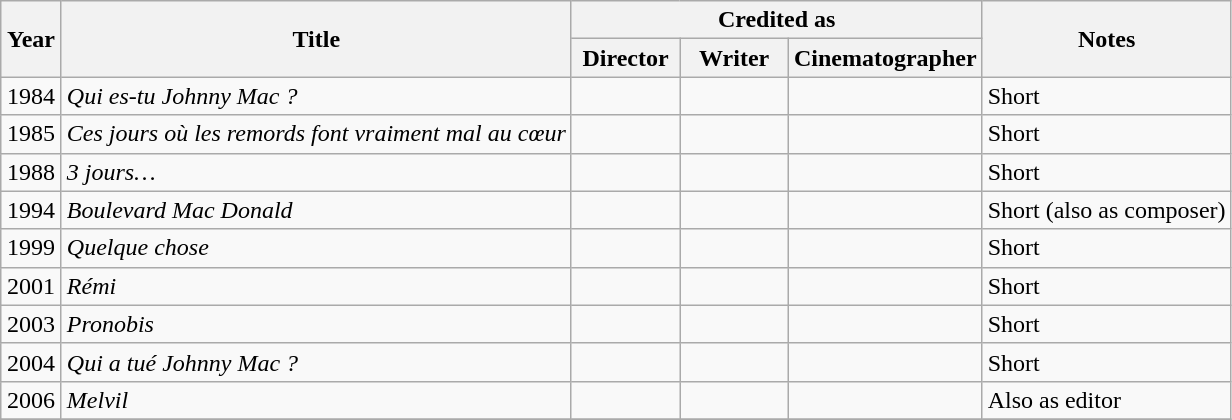<table class="wikitable sortable">
<tr>
<th rowspan=2 width="33">Year</th>
<th rowspan=2>Title</th>
<th colspan=3>Credited as</th>
<th rowspan=2>Notes</th>
</tr>
<tr>
<th width=65>Director</th>
<th width=65>Writer</th>
<th width=65>Cinematographer</th>
</tr>
<tr>
<td align="center">1984</td>
<td align="left"><em>Qui es-tu Johnny Mac ?</em></td>
<td></td>
<td></td>
<td></td>
<td>Short</td>
</tr>
<tr>
<td align="center">1985</td>
<td align="left"><em>Ces jours où les remords font vraiment mal au cœur</em></td>
<td></td>
<td></td>
<td></td>
<td>Short</td>
</tr>
<tr>
<td align="center">1988</td>
<td align="left"><em>3 jours…</em></td>
<td></td>
<td></td>
<td></td>
<td>Short</td>
</tr>
<tr>
<td align="center">1994</td>
<td align="left"><em>Boulevard Mac Donald</em></td>
<td></td>
<td></td>
<td></td>
<td>Short (also as composer)</td>
</tr>
<tr>
<td align="center">1999</td>
<td align="left"><em>Quelque chose</em></td>
<td></td>
<td></td>
<td></td>
<td>Short</td>
</tr>
<tr>
<td align="center">2001</td>
<td align="left"><em>Rémi</em></td>
<td></td>
<td></td>
<td></td>
<td>Short</td>
</tr>
<tr>
<td align="center">2003</td>
<td align="left"><em>Pronobis</em></td>
<td></td>
<td></td>
<td></td>
<td>Short</td>
</tr>
<tr>
<td align="center">2004</td>
<td align="left"><em>Qui a tué Johnny Mac ?</em></td>
<td></td>
<td></td>
<td></td>
<td>Short</td>
</tr>
<tr>
<td align="center">2006</td>
<td align="left"><em>Melvil</em></td>
<td></td>
<td></td>
<td></td>
<td>Also as editor</td>
</tr>
<tr>
</tr>
</table>
